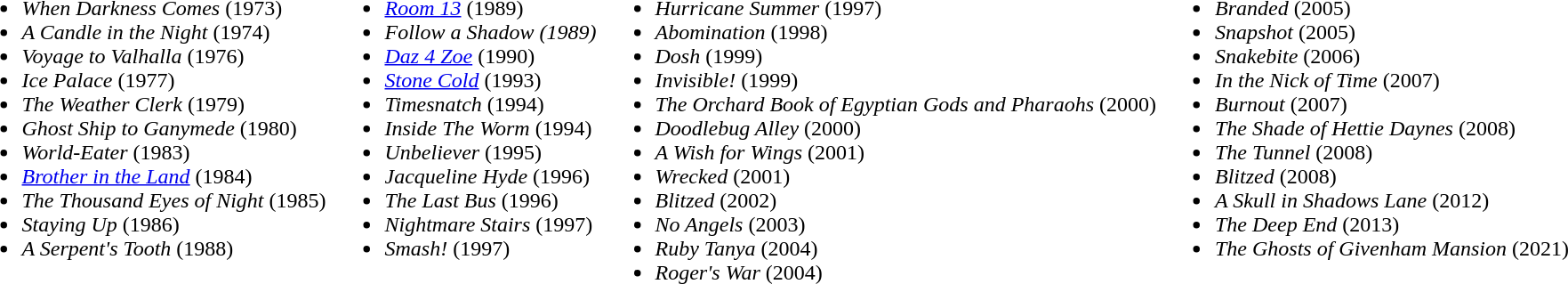<table>
<tr>
<td valign="top"><br><ul><li><em>When Darkness Comes</em> (1973)</li><li><em>A Candle in the Night</em> (1974)</li><li><em>Voyage to Valhalla</em> (1976)</li><li><em>Ice Palace</em> (1977)</li><li><em>The Weather Clerk</em> (1979)</li><li><em>Ghost Ship to Ganymede</em> (1980)</li><li><em>World-Eater</em> (1983)</li><li><em><a href='#'>Brother in the Land</a></em> (1984)</li><li><em>The Thousand Eyes of Night</em> (1985)</li><li><em>Staying Up</em> (1986)</li><li><em>A Serpent's Tooth</em> (1988)</li></ul></td>
<td valign="top"><br><ul><li><em><a href='#'>Room 13</a></em> (1989)</li><li><em>Follow a Shadow (1989)</em></li><li><em><a href='#'>Daz 4 Zoe</a></em> (1990)</li><li><em><a href='#'>Stone Cold</a></em> (1993)</li><li><em>Timesnatch</em> (1994)</li><li><em>Inside The Worm</em> (1994)</li><li><em>Unbeliever</em> (1995)</li><li><em>Jacqueline Hyde</em> (1996)</li><li><em>The Last Bus</em> (1996)</li><li><em>Nightmare Stairs</em> (1997)</li><li><em>Smash!</em> (1997)</li></ul></td>
<td valign="top"><br><ul><li><em>Hurricane Summer</em> (1997)</li><li><em>Abomination</em> (1998)</li><li><em>Dosh</em> (1999)</li><li><em>Invisible!</em> (1999)</li><li><em>The Orchard Book of Egyptian Gods and Pharaohs</em> (2000)</li><li><em>Doodlebug Alley</em> (2000)</li><li><em>A Wish for Wings</em> (2001)</li><li><em>Wrecked</em> (2001)</li><li><em>Blitzed</em> (2002)</li><li><em>No Angels</em> (2003)</li><li><em>Ruby Tanya</em> (2004)</li><li><em>Roger's War</em> (2004)</li></ul></td>
<td valign="top"><br><ul><li><em>Branded</em> (2005)</li><li><em>Snapshot</em> (2005)</li><li><em>Snakebite</em> (2006)</li><li><em>In the Nick of Time</em> (2007)</li><li><em>Burnout</em> (2007)</li><li><em>The Shade of Hettie Daynes</em> (2008)</li><li><em>The Tunnel</em> (2008)</li><li><em>Blitzed</em> (2008)</li><li><em>A Skull in Shadows Lane</em> (2012)</li><li><em>The Deep End</em> (2013)</li><li><em>The Ghosts of Givenham Mansion</em> (2021)</li></ul></td>
</tr>
</table>
